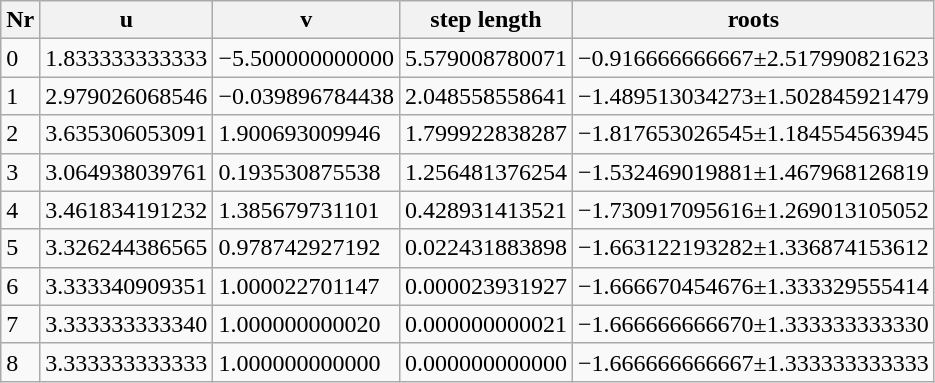<table class="wikitable" border="1">
<tr>
<th>Nr</th>
<th>u</th>
<th>v</th>
<th>step length</th>
<th>roots</th>
</tr>
<tr>
<td>0</td>
<td>1.833333333333</td>
<td>−5.500000000000</td>
<td>5.579008780071</td>
<td>−0.916666666667±2.517990821623</td>
</tr>
<tr>
<td>1</td>
<td>2.979026068546</td>
<td>−0.039896784438</td>
<td>2.048558558641</td>
<td>−1.489513034273±1.502845921479</td>
</tr>
<tr>
<td>2</td>
<td>3.635306053091</td>
<td>1.900693009946</td>
<td>1.799922838287</td>
<td>−1.817653026545±1.184554563945</td>
</tr>
<tr>
<td>3</td>
<td>3.064938039761</td>
<td>0.193530875538</td>
<td>1.256481376254</td>
<td>−1.532469019881±1.467968126819</td>
</tr>
<tr>
<td>4</td>
<td>3.461834191232</td>
<td>1.385679731101</td>
<td>0.428931413521</td>
<td>−1.730917095616±1.269013105052</td>
</tr>
<tr --->
<td>5</td>
<td>3.326244386565</td>
<td>0.978742927192</td>
<td>0.022431883898</td>
<td>−1.663122193282±1.336874153612</td>
</tr>
<tr --->
<td>6</td>
<td>3.333340909351</td>
<td>1.000022701147</td>
<td>0.000023931927</td>
<td>−1.666670454676±1.333329555414</td>
</tr>
<tr --->
<td>7</td>
<td>3.333333333340</td>
<td>1.000000000020</td>
<td>0.000000000021</td>
<td>−1.666666666670±1.333333333330</td>
</tr>
<tr --->
<td>8</td>
<td>3.333333333333</td>
<td>1.000000000000</td>
<td>0.000000000000</td>
<td>−1.666666666667±1.333333333333</td>
</tr>
</table>
